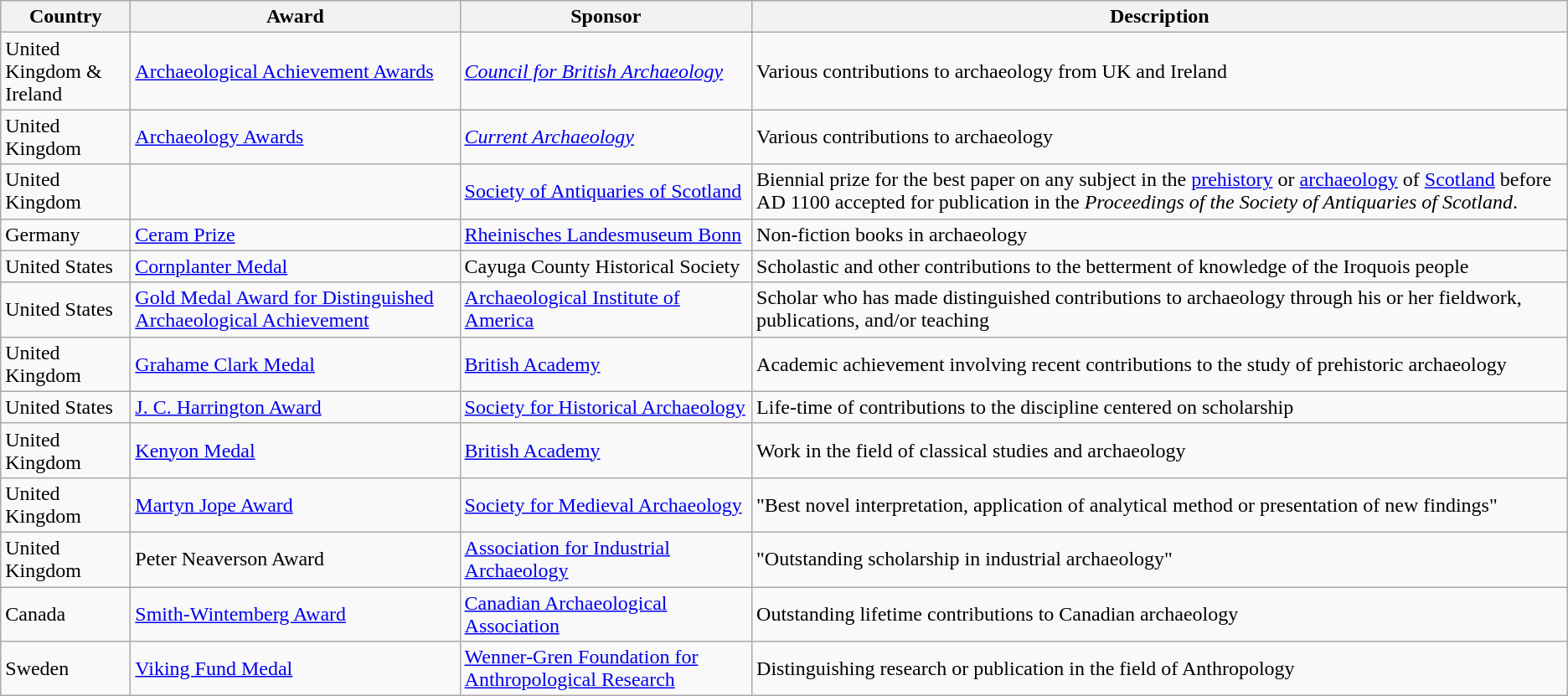<table class="wikitable sortable">
<tr>
<th style="width:6em;">Country</th>
<th>Award</th>
<th>Sponsor</th>
<th>Description</th>
</tr>
<tr>
<td>United Kingdom & Ireland</td>
<td><a href='#'>Archaeological Achievement Awards</a></td>
<td><em><a href='#'>Council for British Archaeology</a></em></td>
<td>Various contributions to archaeology from UK and Ireland</td>
</tr>
<tr>
<td>United Kingdom</td>
<td><a href='#'>Archaeology Awards</a></td>
<td><em><a href='#'>Current Archaeology</a></em></td>
<td>Various contributions to archaeology</td>
</tr>
<tr>
<td>United Kingdom</td>
<td></td>
<td><a href='#'>Society of Antiquaries of Scotland</a></td>
<td>Biennial prize for the best paper on any subject in the <a href='#'>prehistory</a> or <a href='#'>archaeology</a> of <a href='#'>Scotland</a> before AD 1100 accepted for publication in the <em>Proceedings of the Society of Antiquaries of Scotland</em>.</td>
</tr>
<tr>
<td>Germany</td>
<td><a href='#'>Ceram Prize</a></td>
<td><a href='#'>Rheinisches Landesmuseum Bonn</a></td>
<td>Non-fiction books in archaeology</td>
</tr>
<tr>
<td>United States</td>
<td><a href='#'>Cornplanter Medal</a></td>
<td>Cayuga County Historical Society</td>
<td>Scholastic and other contributions to the betterment of knowledge of the Iroquois people</td>
</tr>
<tr>
<td>United States</td>
<td><a href='#'>Gold Medal Award for Distinguished Archaeological Achievement</a></td>
<td><a href='#'>Archaeological Institute of America</a></td>
<td>Scholar who has made distinguished contributions to archaeology through his or her fieldwork, publications, and/or teaching</td>
</tr>
<tr>
<td>United Kingdom</td>
<td><a href='#'>Grahame Clark Medal</a></td>
<td><a href='#'>British Academy</a></td>
<td>Academic achievement involving recent contributions to the study of prehistoric archaeology</td>
</tr>
<tr>
<td>United States</td>
<td><a href='#'>J. C. Harrington Award</a></td>
<td><a href='#'>Society for Historical Archaeology</a></td>
<td>Life-time of contributions to the discipline centered on scholarship</td>
</tr>
<tr>
<td>United Kingdom</td>
<td><a href='#'>Kenyon Medal</a></td>
<td><a href='#'>British Academy</a></td>
<td>Work in the field of classical studies and archaeology</td>
</tr>
<tr>
<td>United Kingdom</td>
<td><a href='#'>Martyn Jope Award</a></td>
<td><a href='#'>Society for Medieval Archaeology</a></td>
<td>"Best novel interpretation, application of analytical method or presentation of new findings"</td>
</tr>
<tr>
<td>United Kingdom</td>
<td>Peter Neaverson Award</td>
<td><a href='#'>Association for Industrial Archaeology</a></td>
<td>"Outstanding scholarship in industrial archaeology"</td>
</tr>
<tr>
<td>Canada</td>
<td><a href='#'>Smith-Wintemberg Award</a></td>
<td><a href='#'>Canadian Archaeological Association</a></td>
<td>Outstanding lifetime contributions to Canadian archaeology</td>
</tr>
<tr>
<td>Sweden</td>
<td><a href='#'>Viking Fund Medal</a></td>
<td><a href='#'>Wenner-Gren Foundation for Anthropological Research</a></td>
<td>Distinguishing research or publication in the field of Anthropology</td>
</tr>
</table>
